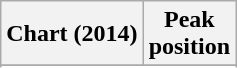<table class="wikitable">
<tr>
<th>Chart (2014)</th>
<th>Peak<br>position</th>
</tr>
<tr>
</tr>
<tr>
</tr>
<tr>
</tr>
</table>
